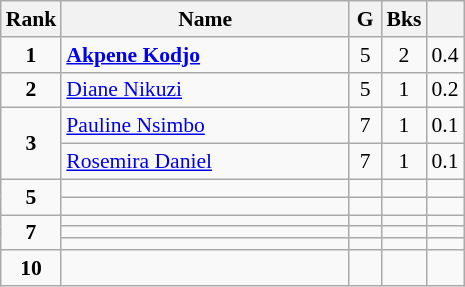<table class="wikitable" style="text-align:center; font-size:90%;">
<tr>
<th width=10px>Rank</th>
<th width=185px>Name</th>
<th width=15px>G</th>
<th width=10px>Bks</th>
<th width=10px></th>
</tr>
<tr>
<td><strong>1</strong></td>
<td align=left> <strong><a href='#'>Akpene Kodjo</a></strong></td>
<td>5</td>
<td>2</td>
<td>0.4</td>
</tr>
<tr>
<td><strong>2</strong></td>
<td align=left> <a href='#'>Diane Nikuzi</a></td>
<td>5</td>
<td>1</td>
<td>0.2</td>
</tr>
<tr>
<td rowspan=2><strong>3</strong></td>
<td align=left> <a href='#'>Pauline Nsimbo</a></td>
<td>7</td>
<td>1</td>
<td>0.1</td>
</tr>
<tr>
<td align=left> <a href='#'>Rosemira Daniel</a></td>
<td>7</td>
<td>1</td>
<td>0.1</td>
</tr>
<tr>
<td rowspan=2><strong>5</strong></td>
<td align=left></td>
<td></td>
<td></td>
<td></td>
</tr>
<tr>
<td align=left></td>
<td></td>
<td></td>
<td></td>
</tr>
<tr>
<td rowspan=3><strong>7</strong></td>
<td align=left></td>
<td></td>
<td></td>
<td></td>
</tr>
<tr>
<td align=left></td>
<td></td>
<td></td>
<td></td>
</tr>
<tr>
<td align=left></td>
<td></td>
<td></td>
<td></td>
</tr>
<tr>
<td><strong>10</strong></td>
<td align=left></td>
<td></td>
<td></td>
<td></td>
</tr>
</table>
